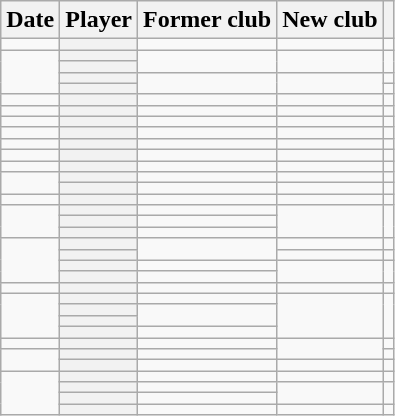<table class="wikitable sortable plainrowheaders" style="text-align:center;">
<tr>
<th scope="col">Date</th>
<th scope="col">Player</th>
<th scope="col">Former club</th>
<th scope="col">New club</th>
<th class="unsortable"></th>
</tr>
<tr>
<td></td>
<th scope="row"></th>
<td></td>
<td></td>
<td></td>
</tr>
<tr>
<td rowspan=4></td>
<th scope="row"></th>
<td rowspan=2></td>
<td rowspan=2></td>
<td rowspan=2></td>
</tr>
<tr>
<th scope="row"></th>
</tr>
<tr>
<th scope="row"></th>
<td rowspan=2></td>
<td rowspan=2></td>
<td></td>
</tr>
<tr>
<th scope="row"></th>
<td></td>
</tr>
<tr>
<td></td>
<th scope="row"></th>
<td></td>
<td></td>
<td></td>
</tr>
<tr>
<td></td>
<th scope="row"></th>
<td></td>
<td></td>
<td></td>
</tr>
<tr>
<td></td>
<th scope="row"></th>
<td></td>
<td></td>
<td></td>
</tr>
<tr>
<td></td>
<th scope="row"></th>
<td></td>
<td></td>
<td></td>
</tr>
<tr>
<td></td>
<th scope="row"></th>
<td></td>
<td></td>
<td></td>
</tr>
<tr>
<td></td>
<th scope="row"></th>
<td></td>
<td></td>
<td></td>
</tr>
<tr>
<td></td>
<th scope="row"></th>
<td></td>
<td></td>
<td></td>
</tr>
<tr>
<td rowspan=2></td>
<th scope="row"></th>
<td></td>
<td></td>
<td></td>
</tr>
<tr>
<th scope="row"></th>
<td></td>
<td></td>
<td></td>
</tr>
<tr>
<td></td>
<th scope="row"></th>
<td></td>
<td></td>
<td></td>
</tr>
<tr>
<td rowspan=3></td>
<th scope="row"></th>
<td></td>
<td rowspan=3></td>
<td rowspan=3></td>
</tr>
<tr>
<th scope="row"></th>
<td></td>
</tr>
<tr>
<th scope="row"></th>
<td></td>
</tr>
<tr>
<td rowspan=4></td>
<th scope="row"></th>
<td rowspan=2></td>
<td></td>
<td></td>
</tr>
<tr>
<th scope="row"></th>
<td></td>
<td></td>
</tr>
<tr>
<th scope="row"></th>
<td></td>
<td rowspan=2></td>
<td rowspan=2></td>
</tr>
<tr>
<th scope="row"></th>
<td></td>
</tr>
<tr>
<td></td>
<th scope="row"></th>
<td></td>
<td></td>
<td></td>
</tr>
<tr>
<td rowspan=4></td>
<th scope="row"></th>
<td></td>
<td rowspan=4></td>
<td rowspan=4></td>
</tr>
<tr>
<th scope="row"></th>
<td rowspan=2></td>
</tr>
<tr>
<th scope="row"></th>
</tr>
<tr>
<th scope="row"></th>
<td></td>
</tr>
<tr>
<td></td>
<th scope="row"></th>
<td></td>
<td rowspan=2></td>
<td></td>
</tr>
<tr>
<td rowspan=2></td>
<th scope="row"></th>
<td></td>
<td></td>
</tr>
<tr>
<th scope="row"></th>
<td></td>
<td></td>
<td></td>
</tr>
<tr>
<td rowspan=4></td>
<th scope="row"></th>
<td></td>
<td></td>
<td></td>
</tr>
<tr>
<th scope="row"></th>
<td></td>
<td rowspan=2></td>
<td rowspan=2></td>
</tr>
<tr>
<th scope="row"></th>
<td></td>
</tr>
<tr>
<th scope="row"></th>
<td></td>
<td></td>
<td></td>
</tr>
</table>
